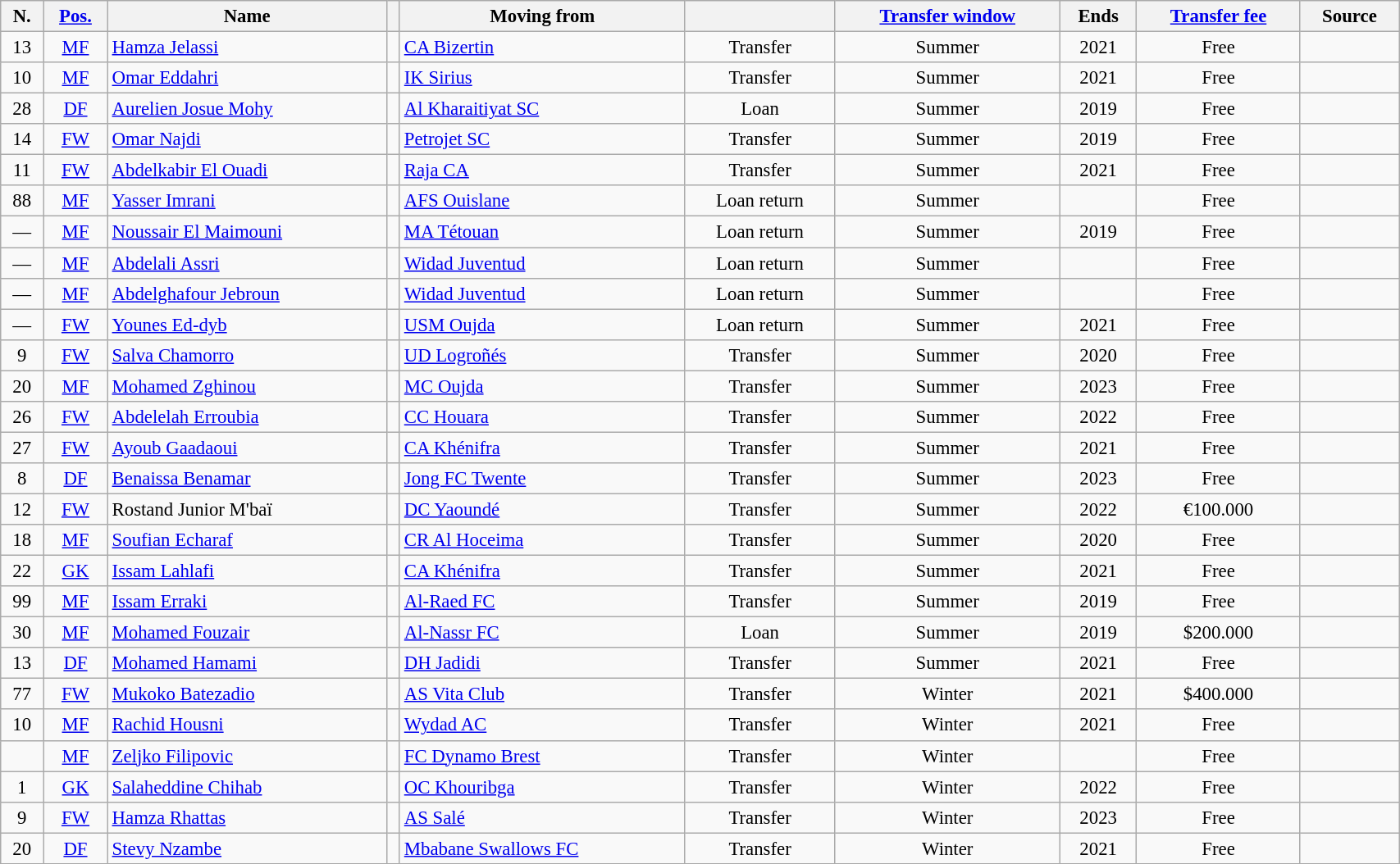<table class="wikitable sortable" style="width:90%; text-align:center; font-size:95%; text-align:center">
<tr>
<th>N.</th>
<th><a href='#'>Pos.</a></th>
<th>Name</th>
<th></th>
<th>Moving from</th>
<th></th>
<th><a href='#'>Transfer window</a></th>
<th>Ends</th>
<th><a href='#'>Transfer fee</a></th>
<th>Source</th>
</tr>
<tr>
<td>13</td>
<td><a href='#'>MF</a></td>
<td style="text-align:left;"> <a href='#'>Hamza Jelassi</a></td>
<td></td>
<td style="text-align:left;"> <a href='#'>CA Bizertin</a></td>
<td>Transfer</td>
<td>Summer</td>
<td>2021</td>
<td>Free</td>
<td></td>
</tr>
<tr>
<td>10</td>
<td><a href='#'>MF</a></td>
<td style="text-align:left;"> <a href='#'>Omar Eddahri</a></td>
<td></td>
<td style="text-align:left;"> <a href='#'>IK Sirius</a></td>
<td>Transfer</td>
<td>Summer</td>
<td>2021</td>
<td>Free</td>
<td></td>
</tr>
<tr>
<td>28</td>
<td><a href='#'>DF</a></td>
<td style="text-align:left;"> <a href='#'>Aurelien Josue Mohy</a></td>
<td></td>
<td style="text-align:left;"> <a href='#'>Al Kharaitiyat SC</a></td>
<td>Loan</td>
<td>Summer</td>
<td>2019</td>
<td>Free</td>
<td></td>
</tr>
<tr>
<td>14</td>
<td><a href='#'>FW</a></td>
<td style="text-align:left;"> <a href='#'>Omar Najdi</a></td>
<td></td>
<td style="text-align:left;"> <a href='#'>Petrojet SC</a></td>
<td>Transfer</td>
<td>Summer</td>
<td>2019</td>
<td>Free</td>
<td></td>
</tr>
<tr>
<td>11</td>
<td><a href='#'>FW</a></td>
<td style="text-align:left;"> <a href='#'>Abdelkabir El Ouadi</a></td>
<td></td>
<td style="text-align:left;"><a href='#'>Raja CA</a></td>
<td>Transfer</td>
<td>Summer</td>
<td>2021</td>
<td>Free</td>
<td></td>
</tr>
<tr>
<td>88</td>
<td><a href='#'>MF</a></td>
<td style="text-align:left;"> <a href='#'>Yasser Imrani</a></td>
<td></td>
<td style="text-align:left;"><a href='#'>AFS Ouislane</a></td>
<td>Loan return</td>
<td>Summer</td>
<td></td>
<td>Free</td>
<td></td>
</tr>
<tr>
<td>—</td>
<td><a href='#'>MF</a></td>
<td style="text-align:left;"> <a href='#'>Noussair El Maimouni</a></td>
<td></td>
<td style="text-align:left;"><a href='#'>MA Tétouan</a></td>
<td>Loan return</td>
<td>Summer</td>
<td>2019</td>
<td>Free</td>
<td></td>
</tr>
<tr>
<td>—</td>
<td><a href='#'>MF</a></td>
<td style="text-align:left;"> <a href='#'>Abdelali Assri</a></td>
<td></td>
<td style="text-align:left;"><a href='#'>Widad Juventud</a></td>
<td>Loan return</td>
<td>Summer</td>
<td></td>
<td>Free</td>
<td></td>
</tr>
<tr>
<td>—</td>
<td><a href='#'>MF</a></td>
<td style="text-align:left;"> <a href='#'>Abdelghafour Jebroun</a></td>
<td></td>
<td style="text-align:left;"><a href='#'>Widad Juventud</a></td>
<td>Loan return</td>
<td>Summer</td>
<td></td>
<td>Free</td>
<td></td>
</tr>
<tr>
<td>—</td>
<td><a href='#'>FW</a></td>
<td style="text-align:left;"> <a href='#'>Younes Ed-dyb</a></td>
<td></td>
<td style="text-align:left;"><a href='#'>USM Oujda</a></td>
<td>Loan return</td>
<td>Summer</td>
<td>2021</td>
<td>Free</td>
<td></td>
</tr>
<tr>
<td>9</td>
<td><a href='#'>FW</a></td>
<td style="text-align:left;"> <a href='#'>Salva Chamorro</a></td>
<td></td>
<td style="text-align:left;"> <a href='#'>UD Logroñés</a></td>
<td>Transfer</td>
<td>Summer</td>
<td>2020</td>
<td>Free</td>
<td></td>
</tr>
<tr>
<td>20</td>
<td><a href='#'>MF</a></td>
<td style="text-align:left;"> <a href='#'>Mohamed Zghinou</a></td>
<td></td>
<td style="text-align:left;"><a href='#'>MC Oujda</a></td>
<td>Transfer</td>
<td>Summer</td>
<td>2023</td>
<td>Free</td>
<td></td>
</tr>
<tr>
<td>26</td>
<td><a href='#'>FW</a></td>
<td style="text-align:left;"> <a href='#'>Abdelelah Erroubia</a></td>
<td></td>
<td style="text-align:left;"><a href='#'>CC Houara</a></td>
<td>Transfer</td>
<td>Summer</td>
<td>2022</td>
<td>Free</td>
<td></td>
</tr>
<tr>
<td>27</td>
<td><a href='#'>FW</a></td>
<td style="text-align:left;"> <a href='#'>Ayoub Gaadaoui</a></td>
<td></td>
<td style="text-align:left;"><a href='#'>CA Khénifra</a></td>
<td>Transfer</td>
<td>Summer</td>
<td>2021</td>
<td>Free</td>
<td></td>
</tr>
<tr>
<td>8</td>
<td><a href='#'>DF</a></td>
<td style="text-align:left;"> <a href='#'>Benaissa Benamar</a></td>
<td></td>
<td style="text-align:left;"> <a href='#'>Jong FC Twente</a></td>
<td>Transfer</td>
<td>Summer</td>
<td>2023</td>
<td>Free</td>
<td></td>
</tr>
<tr>
<td>12</td>
<td><a href='#'>FW</a></td>
<td style="text-align:left;"> Rostand Junior M'baï</td>
<td></td>
<td style="text-align:left;"> <a href='#'>DC Yaoundé</a></td>
<td>Transfer</td>
<td>Summer</td>
<td>2022</td>
<td>€100.000</td>
<td></td>
</tr>
<tr>
<td>18</td>
<td><a href='#'>MF</a></td>
<td style="text-align:left;"> <a href='#'>Soufian Echaraf</a></td>
<td></td>
<td style="text-align:left;"><a href='#'>CR Al Hoceima</a></td>
<td>Transfer</td>
<td>Summer</td>
<td>2020</td>
<td>Free</td>
<td></td>
</tr>
<tr>
<td>22</td>
<td><a href='#'>GK</a></td>
<td style="text-align:left;"> <a href='#'>Issam Lahlafi</a></td>
<td></td>
<td style="text-align:left;"><a href='#'>CA Khénifra</a></td>
<td>Transfer</td>
<td>Summer</td>
<td>2021</td>
<td>Free</td>
<td></td>
</tr>
<tr>
<td>99</td>
<td><a href='#'>MF</a></td>
<td style="text-align:left;"> <a href='#'>Issam Erraki</a></td>
<td></td>
<td style="text-align:left;"> <a href='#'>Al-Raed FC</a></td>
<td>Transfer</td>
<td>Summer</td>
<td>2019</td>
<td>Free</td>
<td></td>
</tr>
<tr>
<td>30</td>
<td><a href='#'>MF</a></td>
<td style="text-align:left;"> <a href='#'>Mohamed Fouzair</a></td>
<td></td>
<td style="text-align:left;"> <a href='#'>Al-Nassr FC</a></td>
<td>Loan</td>
<td>Summer</td>
<td>2019</td>
<td>$200.000</td>
<td></td>
</tr>
<tr>
<td>13</td>
<td><a href='#'>DF</a></td>
<td style="text-align:left;"> <a href='#'>Mohamed Hamami</a></td>
<td></td>
<td style="text-align:left;"><a href='#'>DH Jadidi</a></td>
<td>Transfer</td>
<td>Summer</td>
<td>2021</td>
<td>Free</td>
<td></td>
</tr>
<tr>
<td>77</td>
<td><a href='#'>FW</a></td>
<td style="text-align:left;"> <a href='#'>Mukoko Batezadio</a></td>
<td></td>
<td style="text-align:left;"> <a href='#'>AS Vita Club</a></td>
<td>Transfer</td>
<td>Winter</td>
<td>2021</td>
<td>$400.000</td>
<td></td>
</tr>
<tr>
<td>10</td>
<td><a href='#'>MF</a></td>
<td style="text-align:left;"> <a href='#'>Rachid Housni</a></td>
<td></td>
<td style="text-align:left;"><a href='#'>Wydad AC</a></td>
<td>Transfer</td>
<td>Winter</td>
<td>2021</td>
<td>Free</td>
<td></td>
</tr>
<tr>
<td></td>
<td><a href='#'>MF</a></td>
<td style="text-align:left;"> <a href='#'>Zeljko Filipovic</a></td>
<td></td>
<td style="text-align:left;"> <a href='#'>FC Dynamo Brest</a></td>
<td>Transfer</td>
<td>Winter</td>
<td></td>
<td>Free</td>
<td></td>
</tr>
<tr>
<td>1</td>
<td><a href='#'>GK</a></td>
<td style="text-align:left;"> <a href='#'>Salaheddine Chihab</a></td>
<td></td>
<td style="text-align:left;"><a href='#'>OC Khouribga</a></td>
<td>Transfer</td>
<td>Winter</td>
<td>2022</td>
<td>Free</td>
<td></td>
</tr>
<tr>
<td>9</td>
<td><a href='#'>FW</a></td>
<td style="text-align:left;"> <a href='#'>Hamza Rhattas</a></td>
<td></td>
<td style="text-align:left;"><a href='#'>AS Salé</a></td>
<td>Transfer</td>
<td>Winter</td>
<td>2023</td>
<td>Free</td>
<td></td>
</tr>
<tr>
<td>20</td>
<td><a href='#'>DF</a></td>
<td style="text-align:left;"> <a href='#'>Stevy Nzambe</a></td>
<td></td>
<td style="text-align:left;"> <a href='#'>Mbabane Swallows FC</a></td>
<td>Transfer</td>
<td>Winter</td>
<td>2021</td>
<td>Free</td>
<td></td>
</tr>
<tr>
</tr>
</table>
